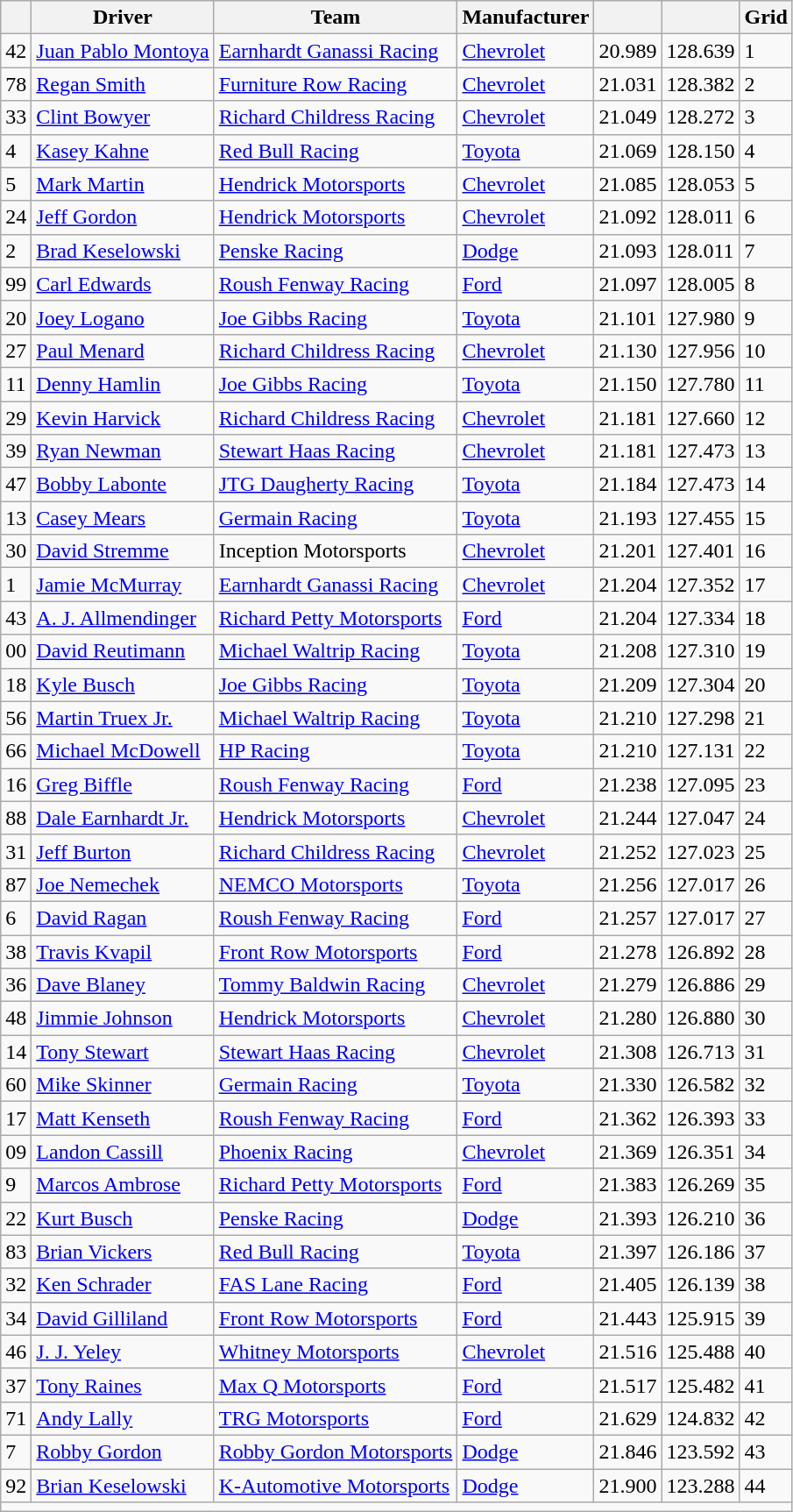<table class="wikitable">
<tr>
<th></th>
<th>Driver</th>
<th>Team</th>
<th>Manufacturer</th>
<th></th>
<th></th>
<th>Grid</th>
</tr>
<tr>
<td>42</td>
<td><a href='#'>Juan Pablo Montoya</a></td>
<td><a href='#'>Earnhardt Ganassi Racing</a></td>
<td><a href='#'>Chevrolet</a></td>
<td>20.989</td>
<td>128.639</td>
<td>1</td>
</tr>
<tr>
<td>78</td>
<td><a href='#'>Regan Smith</a></td>
<td><a href='#'>Furniture Row Racing</a></td>
<td><a href='#'>Chevrolet</a></td>
<td>21.031</td>
<td>128.382</td>
<td>2</td>
</tr>
<tr>
<td>33</td>
<td><a href='#'>Clint Bowyer</a></td>
<td><a href='#'>Richard Childress Racing</a></td>
<td><a href='#'>Chevrolet</a></td>
<td>21.049</td>
<td>128.272</td>
<td>3</td>
</tr>
<tr>
<td>4</td>
<td><a href='#'>Kasey Kahne</a></td>
<td><a href='#'>Red Bull Racing</a></td>
<td><a href='#'>Toyota</a></td>
<td>21.069</td>
<td>128.150</td>
<td>4</td>
</tr>
<tr>
<td>5</td>
<td><a href='#'>Mark Martin</a></td>
<td><a href='#'>Hendrick Motorsports</a></td>
<td><a href='#'>Chevrolet</a></td>
<td>21.085</td>
<td>128.053</td>
<td>5</td>
</tr>
<tr>
<td>24</td>
<td><a href='#'>Jeff Gordon</a></td>
<td><a href='#'>Hendrick Motorsports</a></td>
<td><a href='#'>Chevrolet</a></td>
<td>21.092</td>
<td>128.011</td>
<td>6</td>
</tr>
<tr>
<td>2</td>
<td><a href='#'>Brad Keselowski</a></td>
<td><a href='#'>Penske Racing</a></td>
<td><a href='#'>Dodge</a></td>
<td>21.093</td>
<td>128.011</td>
<td>7</td>
</tr>
<tr>
<td>99</td>
<td><a href='#'>Carl Edwards</a></td>
<td><a href='#'>Roush Fenway Racing</a></td>
<td><a href='#'>Ford</a></td>
<td>21.097</td>
<td>128.005</td>
<td>8</td>
</tr>
<tr>
<td>20</td>
<td><a href='#'>Joey Logano</a></td>
<td><a href='#'>Joe Gibbs Racing</a></td>
<td><a href='#'>Toyota</a></td>
<td>21.101</td>
<td>127.980</td>
<td>9</td>
</tr>
<tr>
<td>27</td>
<td><a href='#'>Paul Menard</a></td>
<td><a href='#'>Richard Childress Racing</a></td>
<td><a href='#'>Chevrolet</a></td>
<td>21.130</td>
<td>127.956</td>
<td>10</td>
</tr>
<tr>
<td>11</td>
<td><a href='#'>Denny Hamlin</a></td>
<td><a href='#'>Joe Gibbs Racing</a></td>
<td><a href='#'>Toyota</a></td>
<td>21.150</td>
<td>127.780</td>
<td>11</td>
</tr>
<tr>
<td>29</td>
<td><a href='#'>Kevin Harvick</a></td>
<td><a href='#'>Richard Childress Racing</a></td>
<td><a href='#'>Chevrolet</a></td>
<td>21.181</td>
<td>127.660</td>
<td>12</td>
</tr>
<tr>
<td>39</td>
<td><a href='#'>Ryan Newman</a></td>
<td><a href='#'>Stewart Haas Racing</a></td>
<td><a href='#'>Chevrolet</a></td>
<td>21.181</td>
<td>127.473</td>
<td>13</td>
</tr>
<tr>
<td>47</td>
<td><a href='#'>Bobby Labonte</a></td>
<td><a href='#'>JTG Daugherty Racing</a></td>
<td><a href='#'>Toyota</a></td>
<td>21.184</td>
<td>127.473</td>
<td>14</td>
</tr>
<tr>
<td>13</td>
<td><a href='#'>Casey Mears</a></td>
<td><a href='#'>Germain Racing</a></td>
<td><a href='#'>Toyota</a></td>
<td>21.193</td>
<td>127.455</td>
<td>15</td>
</tr>
<tr>
<td>30</td>
<td><a href='#'>David Stremme</a></td>
<td>Inception Motorsports</td>
<td><a href='#'>Chevrolet</a></td>
<td>21.201</td>
<td>127.401</td>
<td>16</td>
</tr>
<tr>
<td>1</td>
<td><a href='#'>Jamie McMurray</a></td>
<td><a href='#'>Earnhardt Ganassi Racing</a></td>
<td><a href='#'>Chevrolet</a></td>
<td>21.204</td>
<td>127.352</td>
<td>17</td>
</tr>
<tr>
<td>43</td>
<td><a href='#'>A. J. Allmendinger</a></td>
<td><a href='#'>Richard Petty Motorsports</a></td>
<td><a href='#'>Ford</a></td>
<td>21.204</td>
<td>127.334</td>
<td>18</td>
</tr>
<tr>
<td>00</td>
<td><a href='#'>David Reutimann</a></td>
<td><a href='#'>Michael Waltrip Racing</a></td>
<td><a href='#'>Toyota</a></td>
<td>21.208</td>
<td>127.310</td>
<td>19</td>
</tr>
<tr>
<td>18</td>
<td><a href='#'>Kyle Busch</a></td>
<td><a href='#'>Joe Gibbs Racing</a></td>
<td><a href='#'>Toyota</a></td>
<td>21.209</td>
<td>127.304</td>
<td>20</td>
</tr>
<tr>
<td>56</td>
<td><a href='#'>Martin Truex Jr.</a></td>
<td><a href='#'>Michael Waltrip Racing</a></td>
<td><a href='#'>Toyota</a></td>
<td>21.210</td>
<td>127.298</td>
<td>21</td>
</tr>
<tr>
<td>66</td>
<td><a href='#'>Michael McDowell</a></td>
<td><a href='#'>HP Racing</a></td>
<td><a href='#'>Toyota</a></td>
<td>21.210</td>
<td>127.131</td>
<td>22</td>
</tr>
<tr>
<td>16</td>
<td><a href='#'>Greg Biffle</a></td>
<td><a href='#'>Roush Fenway Racing</a></td>
<td><a href='#'>Ford</a></td>
<td>21.238</td>
<td>127.095</td>
<td>23</td>
</tr>
<tr>
<td>88</td>
<td><a href='#'>Dale Earnhardt Jr.</a></td>
<td><a href='#'>Hendrick Motorsports</a></td>
<td><a href='#'>Chevrolet</a></td>
<td>21.244</td>
<td>127.047</td>
<td>24</td>
</tr>
<tr>
<td>31</td>
<td><a href='#'>Jeff Burton</a></td>
<td><a href='#'>Richard Childress Racing</a></td>
<td><a href='#'>Chevrolet</a></td>
<td>21.252</td>
<td>127.023</td>
<td>25</td>
</tr>
<tr>
<td>87</td>
<td><a href='#'>Joe Nemechek</a></td>
<td><a href='#'>NEMCO Motorsports</a></td>
<td><a href='#'>Toyota</a></td>
<td>21.256</td>
<td>127.017</td>
<td>26</td>
</tr>
<tr>
<td>6</td>
<td><a href='#'>David Ragan</a></td>
<td><a href='#'>Roush Fenway Racing</a></td>
<td><a href='#'>Ford</a></td>
<td>21.257</td>
<td>127.017</td>
<td>27</td>
</tr>
<tr>
<td>38</td>
<td><a href='#'>Travis Kvapil</a></td>
<td><a href='#'>Front Row Motorsports</a></td>
<td><a href='#'>Ford</a></td>
<td>21.278</td>
<td>126.892</td>
<td>28</td>
</tr>
<tr>
<td>36</td>
<td><a href='#'>Dave Blaney</a></td>
<td><a href='#'>Tommy Baldwin Racing</a></td>
<td><a href='#'>Chevrolet</a></td>
<td>21.279</td>
<td>126.886</td>
<td>29</td>
</tr>
<tr>
<td>48</td>
<td><a href='#'>Jimmie Johnson</a></td>
<td><a href='#'>Hendrick Motorsports</a></td>
<td><a href='#'>Chevrolet</a></td>
<td>21.280</td>
<td>126.880</td>
<td>30</td>
</tr>
<tr>
<td>14</td>
<td><a href='#'>Tony Stewart</a></td>
<td><a href='#'>Stewart Haas Racing</a></td>
<td><a href='#'>Chevrolet</a></td>
<td>21.308</td>
<td>126.713</td>
<td>31</td>
</tr>
<tr>
<td>60</td>
<td><a href='#'>Mike Skinner</a></td>
<td><a href='#'>Germain Racing</a></td>
<td><a href='#'>Toyota</a></td>
<td>21.330</td>
<td>126.582</td>
<td>32</td>
</tr>
<tr>
<td>17</td>
<td><a href='#'>Matt Kenseth</a></td>
<td><a href='#'>Roush Fenway Racing</a></td>
<td><a href='#'>Ford</a></td>
<td>21.362</td>
<td>126.393</td>
<td>33</td>
</tr>
<tr>
<td>09</td>
<td><a href='#'>Landon Cassill</a></td>
<td><a href='#'>Phoenix Racing</a></td>
<td><a href='#'>Chevrolet</a></td>
<td>21.369</td>
<td>126.351</td>
<td>34</td>
</tr>
<tr>
<td>9</td>
<td><a href='#'>Marcos Ambrose</a></td>
<td><a href='#'>Richard Petty Motorsports</a></td>
<td><a href='#'>Ford</a></td>
<td>21.383</td>
<td>126.269</td>
<td>35</td>
</tr>
<tr>
<td>22</td>
<td><a href='#'>Kurt Busch</a></td>
<td><a href='#'>Penske Racing</a></td>
<td><a href='#'>Dodge</a></td>
<td>21.393</td>
<td>126.210</td>
<td>36</td>
</tr>
<tr>
<td>83</td>
<td><a href='#'>Brian Vickers</a></td>
<td><a href='#'>Red Bull Racing</a></td>
<td><a href='#'>Toyota</a></td>
<td>21.397</td>
<td>126.186</td>
<td>37</td>
</tr>
<tr>
<td>32</td>
<td><a href='#'>Ken Schrader</a></td>
<td><a href='#'>FAS Lane Racing</a></td>
<td><a href='#'>Ford</a></td>
<td>21.405</td>
<td>126.139</td>
<td>38</td>
</tr>
<tr>
<td>34</td>
<td><a href='#'>David Gilliland</a></td>
<td><a href='#'>Front Row Motorsports</a></td>
<td><a href='#'>Ford</a></td>
<td>21.443</td>
<td>125.915</td>
<td>39</td>
</tr>
<tr>
<td>46</td>
<td><a href='#'>J. J. Yeley</a></td>
<td><a href='#'>Whitney Motorsports</a></td>
<td><a href='#'>Chevrolet</a></td>
<td>21.516</td>
<td>125.488</td>
<td>40</td>
</tr>
<tr>
<td>37</td>
<td><a href='#'>Tony Raines</a></td>
<td><a href='#'>Max Q Motorsports</a></td>
<td><a href='#'>Ford</a></td>
<td>21.517</td>
<td>125.482</td>
<td>41</td>
</tr>
<tr>
<td>71</td>
<td><a href='#'>Andy Lally</a></td>
<td><a href='#'>TRG Motorsports</a></td>
<td><a href='#'>Ford</a></td>
<td>21.629</td>
<td>124.832</td>
<td>42</td>
</tr>
<tr>
<td>7</td>
<td><a href='#'>Robby Gordon</a></td>
<td><a href='#'>Robby Gordon Motorsports</a></td>
<td><a href='#'>Dodge</a></td>
<td>21.846</td>
<td>123.592</td>
<td>43</td>
</tr>
<tr>
<td>92</td>
<td><a href='#'>Brian Keselowski</a></td>
<td><a href='#'>K-Automotive Motorsports</a></td>
<td><a href='#'>Dodge</a></td>
<td>21.900</td>
<td>123.288</td>
<td>44</td>
</tr>
<tr>
<td colspan="8"></td>
</tr>
</table>
